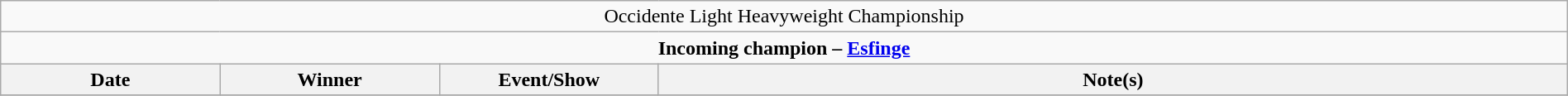<table class="wikitable" style="text-align:center; width:100%;">
<tr>
<td colspan="4" style="text-align: center;">Occidente Light Heavyweight Championship</td>
</tr>
<tr>
<td colspan="4" style="text-align: center;"><strong>Incoming champion – <a href='#'>Esfinge</a></strong></td>
</tr>
<tr>
<th width=14%>Date</th>
<th width=14%>Winner</th>
<th width=14%>Event/Show</th>
<th width=58%>Note(s)</th>
</tr>
<tr>
</tr>
</table>
